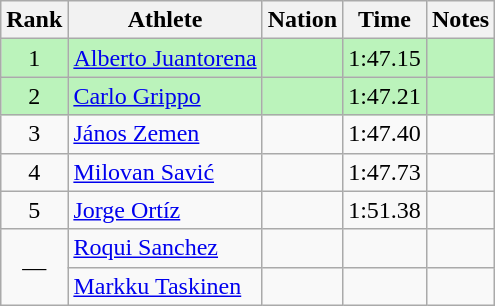<table class="wikitable sortable" style="text-align:center">
<tr>
<th>Rank</th>
<th>Athlete</th>
<th>Nation</th>
<th>Time</th>
<th>Notes</th>
</tr>
<tr style="background:#bbf3bb;">
<td>1</td>
<td align=left><a href='#'>Alberto Juantorena</a></td>
<td align=left></td>
<td>1:47.15</td>
<td></td>
</tr>
<tr style="background:#bbf3bb;">
<td>2</td>
<td align=left><a href='#'>Carlo Grippo</a></td>
<td align=left></td>
<td>1:47.21</td>
<td></td>
</tr>
<tr>
<td>3</td>
<td align=left><a href='#'>János Zemen</a></td>
<td align=left></td>
<td>1:47.40</td>
<td></td>
</tr>
<tr>
<td>4</td>
<td align=left><a href='#'>Milovan Savić</a></td>
<td align=left></td>
<td>1:47.73</td>
<td></td>
</tr>
<tr>
<td>5</td>
<td align=left><a href='#'>Jorge Ortíz</a></td>
<td align=left></td>
<td>1:51.38</td>
<td></td>
</tr>
<tr>
<td rowspan=2 data-sort-value=6>—</td>
<td align=left><a href='#'>Roqui Sanchez</a></td>
<td align=left></td>
<td></td>
<td></td>
</tr>
<tr>
<td align=left><a href='#'>Markku Taskinen</a></td>
<td align=left></td>
<td></td>
<td></td>
</tr>
</table>
